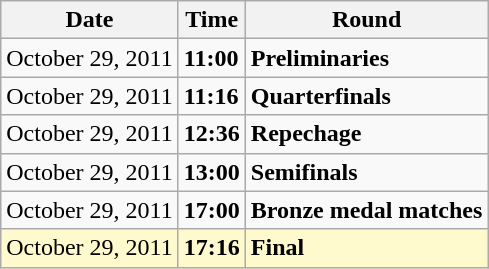<table class="wikitable">
<tr>
<th>Date</th>
<th>Time</th>
<th>Round</th>
</tr>
<tr>
<td>October 29, 2011</td>
<td><strong>11:00</strong></td>
<td><strong>Preliminaries</strong></td>
</tr>
<tr>
<td>October 29, 2011</td>
<td><strong>11:16</strong></td>
<td><strong>Quarterfinals</strong></td>
</tr>
<tr>
<td>October 29, 2011</td>
<td><strong>12:36</strong></td>
<td><strong>Repechage</strong></td>
</tr>
<tr>
<td>October 29, 2011</td>
<td><strong>13:00</strong></td>
<td><strong>Semifinals</strong></td>
</tr>
<tr>
<td>October 29, 2011</td>
<td><strong>17:00</strong></td>
<td><strong>Bronze medal matches</strong></td>
</tr>
<tr style=background:lemonchiffon>
<td>October 29, 2011</td>
<td><strong>17:16</strong></td>
<td><strong>Final</strong></td>
</tr>
</table>
